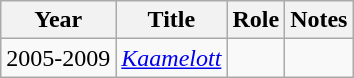<table class="wikitable sortable">
<tr>
<th>Year</th>
<th>Title</th>
<th>Role</th>
<th class="unsortable">Notes</th>
</tr>
<tr>
<td>2005-2009</td>
<td><em><a href='#'>Kaamelott</a></em></td>
<td></td>
<td></td>
</tr>
</table>
